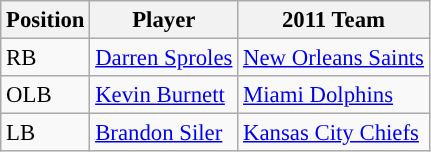<table class="wikitable" style="font-size: 95%; text-align: left">
<tr>
<th>Position</th>
<th>Player</th>
<th>2011 Team</th>
</tr>
<tr>
<td>RB</td>
<td><a href='#'>Darren Sproles</a></td>
<td><a href='#'>New Orleans Saints</a></td>
</tr>
<tr>
<td>OLB</td>
<td><a href='#'>Kevin Burnett</a></td>
<td><a href='#'>Miami Dolphins</a></td>
</tr>
<tr>
<td>LB</td>
<td><a href='#'>Brandon Siler</a></td>
<td><a href='#'>Kansas City Chiefs</a></td>
</tr>
</table>
